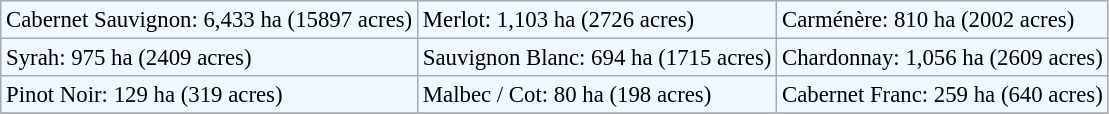<table class="wikitable" style="background:#F0F8FF; font-size:95%;">
<tr>
<td>Cabernet Sauvignon: 6,433 ha (15897 acres)</td>
<td>Merlot: 1,103 ha (2726 acres)</td>
<td>Carménère: 810 ha (2002 acres)</td>
</tr>
<tr>
<td>Syrah: 975 ha (2409 acres)</td>
<td>Sauvignon Blanc: 694 ha (1715 acres)</td>
<td>Chardonnay: 1,056 ha (2609 acres)</td>
</tr>
<tr>
<td>Pinot Noir: 129 ha (319 acres)</td>
<td>Malbec / Cot: 80 ha (198 acres)</td>
<td>Cabernet Franc: 259 ha (640 acres)</td>
</tr>
<tr>
</tr>
</table>
